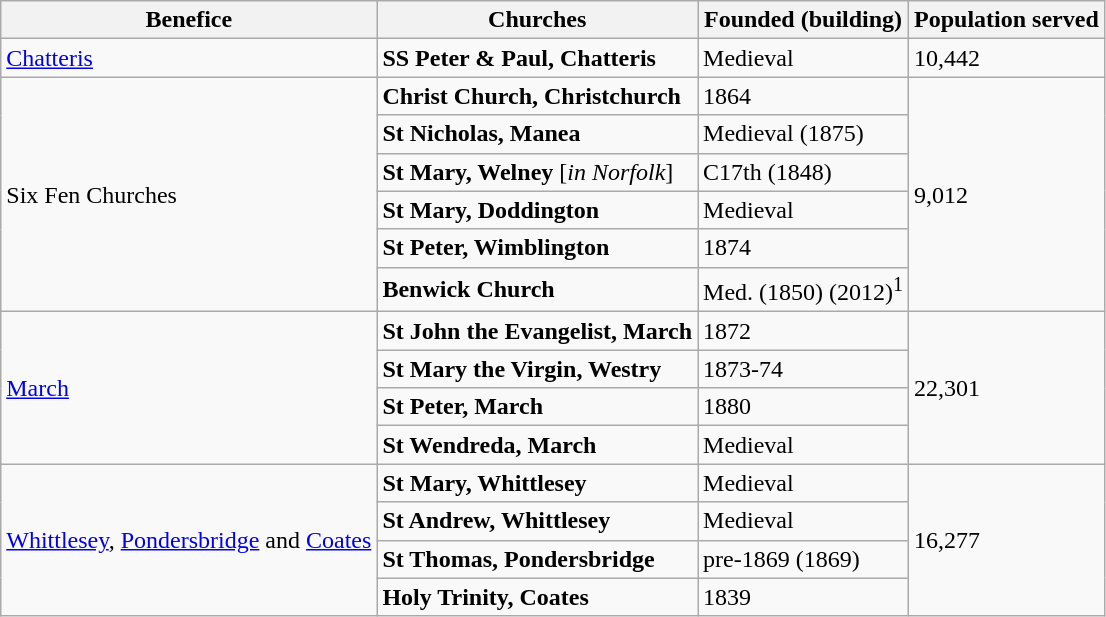<table class="wikitable">
<tr>
<th>Benefice</th>
<th>Churches</th>
<th>Founded (building)</th>
<th>Population served<strong></strong></th>
</tr>
<tr>
<td><a href='#'>Chatteris</a></td>
<td><strong>SS Peter & Paul, Chatteris</strong></td>
<td>Medieval</td>
<td>10,442</td>
</tr>
<tr>
<td rowspan="6">Six Fen Churches</td>
<td><strong>Christ Church, Christchurch</strong></td>
<td>1864</td>
<td rowspan="6">9,012</td>
</tr>
<tr>
<td><strong>St Nicholas, Manea</strong></td>
<td>Medieval (1875)</td>
</tr>
<tr>
<td><strong>St Mary, Welney</strong> [<em>in Norfolk</em>]</td>
<td>C17th (1848)</td>
</tr>
<tr>
<td><strong>St Mary, Doddington</strong></td>
<td>Medieval</td>
</tr>
<tr>
<td><strong>St Peter, Wimblington</strong></td>
<td>1874</td>
</tr>
<tr>
<td><strong>Benwick Church</strong></td>
<td>Med. (1850) (2012)<sup>1</sup></td>
</tr>
<tr>
<td rowspan="4"><a href='#'>March</a></td>
<td><strong>St John the Evangelist, March</strong></td>
<td>1872</td>
<td rowspan="4">22,301</td>
</tr>
<tr>
<td><strong>St Mary the Virgin, Westry</strong></td>
<td>1873-74</td>
</tr>
<tr>
<td><strong>St Peter, March</strong></td>
<td>1880</td>
</tr>
<tr>
<td><strong>St Wendreda, March</strong></td>
<td>Medieval</td>
</tr>
<tr>
<td rowspan="4"><a href='#'>Whittlesey</a>, <a href='#'>Pondersbridge</a> and <a href='#'>Coates</a></td>
<td><strong>St Mary, Whittlesey</strong></td>
<td>Medieval</td>
<td rowspan="4">16,277</td>
</tr>
<tr>
<td><strong>St Andrew, Whittlesey</strong></td>
<td>Medieval</td>
</tr>
<tr>
<td><strong>St Thomas, Pondersbridge</strong></td>
<td>pre-1869 (1869)</td>
</tr>
<tr>
<td><strong>Holy Trinity, Coates</strong></td>
<td>1839</td>
</tr>
</table>
